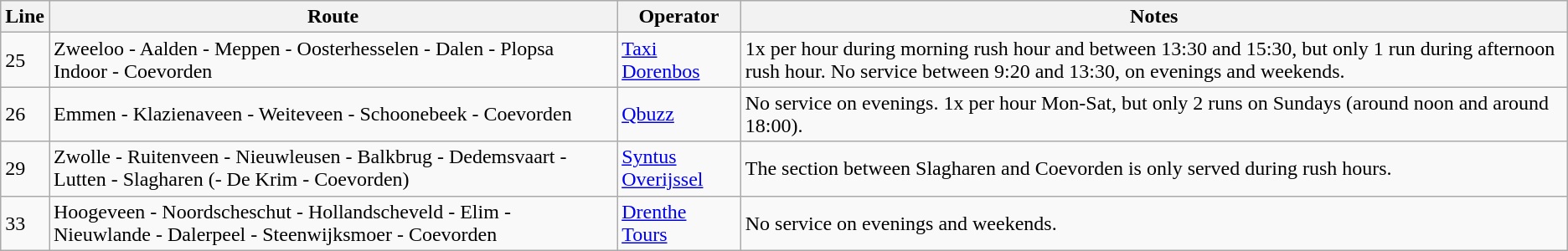<table class="wikitable">
<tr>
<th>Line</th>
<th>Route</th>
<th>Operator</th>
<th>Notes</th>
</tr>
<tr>
<td>25</td>
<td>Zweeloo - Aalden - Meppen - Oosterhesselen - Dalen - Plopsa Indoor - Coevorden</td>
<td><a href='#'>Taxi Dorenbos</a></td>
<td>1x per hour during morning rush hour and between 13:30 and 15:30, but only 1 run during afternoon rush hour. No service between 9:20 and 13:30, on evenings and weekends.</td>
</tr>
<tr>
<td>26</td>
<td>Emmen - Klazienaveen - Weiteveen - Schoonebeek - Coevorden</td>
<td><a href='#'>Qbuzz</a></td>
<td>No service on evenings. 1x per hour Mon-Sat, but only 2 runs on Sundays (around noon and around 18:00).</td>
</tr>
<tr>
<td>29</td>
<td>Zwolle - Ruitenveen - Nieuwleusen - Balkbrug - Dedemsvaart - Lutten - Slagharen (- De Krim - Coevorden)</td>
<td><a href='#'>Syntus Overijssel</a></td>
<td>The section between Slagharen and Coevorden is only served during rush hours.</td>
</tr>
<tr>
<td>33</td>
<td>Hoogeveen - Noordscheschut - Hollandscheveld - Elim - Nieuwlande - Dalerpeel - Steenwijksmoer - Coevorden</td>
<td><a href='#'>Drenthe Tours</a></td>
<td>No service on evenings and weekends.</td>
</tr>
</table>
